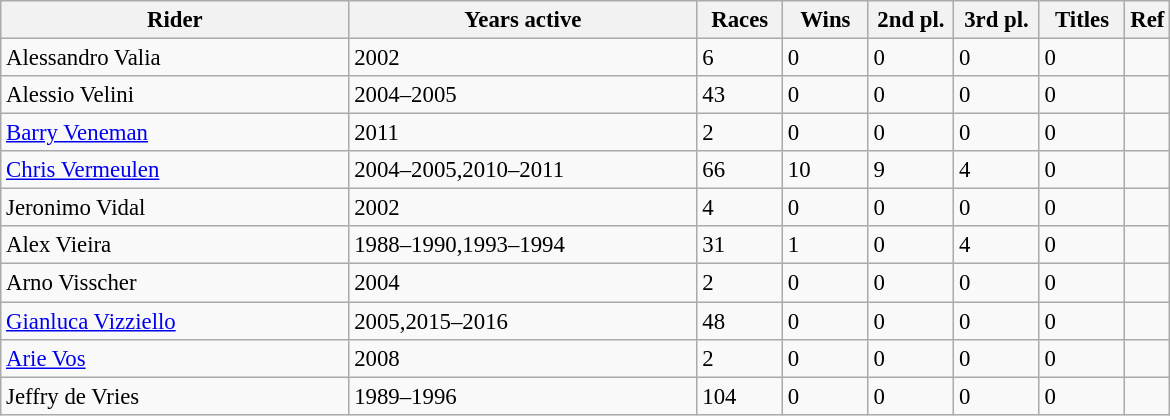<table class="wikitable" style="font-size:95%;">
<tr>
<th width="225">Rider</th>
<th width="225">Years active</th>
<th width="50">Races</th>
<th width="50">Wins</th>
<th width="50">2nd pl.</th>
<th width="50">3rd pl.</th>
<th width="50">Titles</th>
<th>Ref</th>
</tr>
<tr>
<td> Alessandro Valia</td>
<td>2002</td>
<td>6</td>
<td>0</td>
<td>0</td>
<td>0</td>
<td>0</td>
<td></td>
</tr>
<tr>
<td> Alessio Velini</td>
<td>2004–2005</td>
<td>43</td>
<td>0</td>
<td>0</td>
<td>0</td>
<td>0</td>
<td></td>
</tr>
<tr>
<td> <a href='#'>Barry Veneman</a></td>
<td>2011</td>
<td>2</td>
<td>0</td>
<td>0</td>
<td>0</td>
<td>0</td>
<td></td>
</tr>
<tr>
<td> <a href='#'>Chris Vermeulen</a></td>
<td>2004–2005,2010–2011</td>
<td>66</td>
<td>10</td>
<td>9</td>
<td>4</td>
<td>0</td>
<td></td>
</tr>
<tr>
<td> Jeronimo Vidal</td>
<td>2002</td>
<td>4</td>
<td>0</td>
<td>0</td>
<td>0</td>
<td>0</td>
<td></td>
</tr>
<tr>
<td> Alex Vieira</td>
<td>1988–1990,1993–1994</td>
<td>31</td>
<td>1</td>
<td>0</td>
<td>4</td>
<td>0</td>
<td></td>
</tr>
<tr>
<td> Arno Visscher</td>
<td>2004</td>
<td>2</td>
<td>0</td>
<td>0</td>
<td>0</td>
<td>0</td>
<td></td>
</tr>
<tr>
<td> <a href='#'>Gianluca Vizziello</a></td>
<td>2005,2015–2016</td>
<td>48</td>
<td>0</td>
<td>0</td>
<td>0</td>
<td>0</td>
<td></td>
</tr>
<tr>
<td> <a href='#'>Arie Vos</a></td>
<td>2008</td>
<td>2</td>
<td>0</td>
<td>0</td>
<td>0</td>
<td>0</td>
<td></td>
</tr>
<tr>
<td> Jeffry de Vries</td>
<td>1989–1996</td>
<td>104</td>
<td>0</td>
<td>0</td>
<td>0</td>
<td>0</td>
<td></td>
</tr>
</table>
